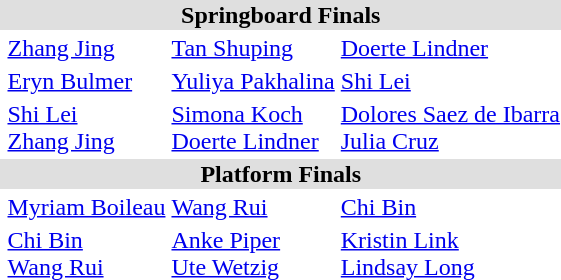<table>
<tr bgcolor="DFDFDF">
<td colspan="4" align="center"><strong>Springboard Finals</strong></td>
</tr>
<tr>
<th scope=row style="text-align:left"></th>
<td><a href='#'>Zhang Jing</a><br><small></small></td>
<td><a href='#'>Tan Shuping</a><br><small></small></td>
<td><a href='#'>Doerte Lindner</a><br><small></small></td>
</tr>
<tr>
<th scope=row style="text-align:left"></th>
<td><a href='#'>Eryn Bulmer</a><br><small></small></td>
<td><a href='#'>Yuliya Pakhalina</a><br><small></small></td>
<td><a href='#'>Shi Lei</a><br><small></small></td>
</tr>
<tr>
<th scope=row style="text-align:left"></th>
<td><a href='#'>Shi Lei</a><br><a href='#'>Zhang Jing</a><br><small></small></td>
<td><a href='#'>Simona Koch</a><br><a href='#'>Doerte Lindner</a><br><small></small></td>
<td><a href='#'>Dolores Saez de Ibarra</a><br><a href='#'>Julia Cruz</a><br><small></small></td>
</tr>
<tr bgcolor="DFDFDF">
<td colspan="4" align="center"><strong>Platform Finals</strong></td>
</tr>
<tr>
<th scope=row style="text-align:left"></th>
<td><a href='#'>Myriam Boileau</a><br><small></small></td>
<td><a href='#'>Wang Rui</a><br><small></small></td>
<td><a href='#'>Chi Bin</a><br><small></small></td>
</tr>
<tr>
<th scope=row style="text-align:left"></th>
<td><a href='#'>Chi Bin</a><br><a href='#'>Wang Rui</a><br><small></small></td>
<td><a href='#'>Anke Piper</a><br><a href='#'>Ute Wetzig</a><br><small></small></td>
<td><a href='#'>Kristin Link</a><br><a href='#'>Lindsay Long</a><br><small></small></td>
</tr>
</table>
